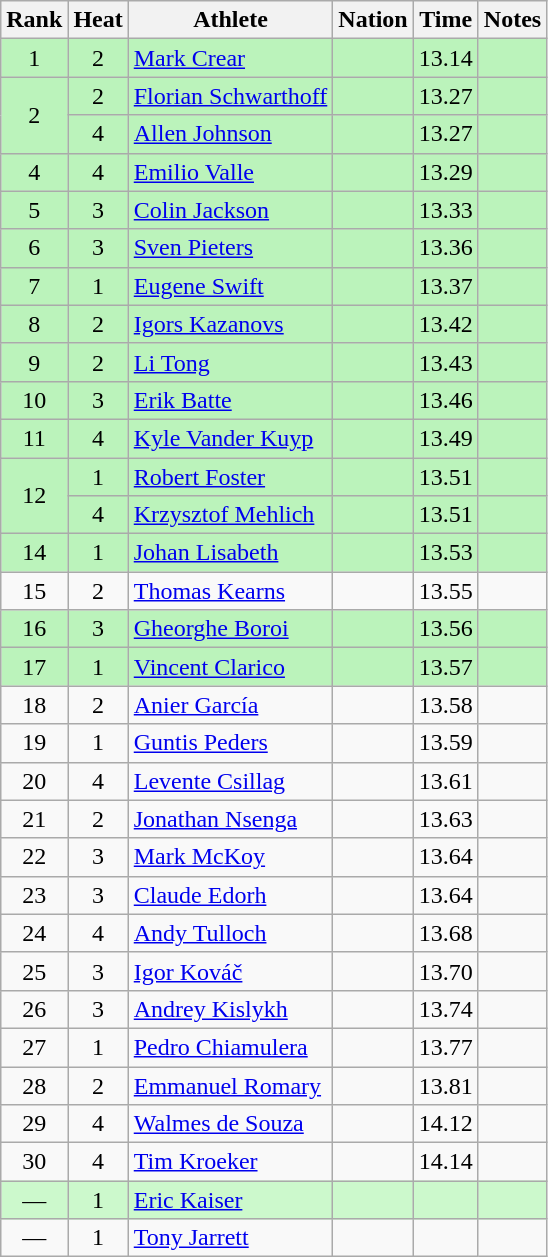<table class="wikitable sortable" style="text-align:center">
<tr>
<th>Rank</th>
<th>Heat</th>
<th>Athlete</th>
<th>Nation</th>
<th>Time</th>
<th>Notes</th>
</tr>
<tr bgcolor=bbf3bb>
<td>1</td>
<td>2</td>
<td align="left"><a href='#'>Mark Crear</a></td>
<td align=left></td>
<td>13.14</td>
<td></td>
</tr>
<tr bgcolor=bbf3bb>
<td rowspan=2>2</td>
<td>2</td>
<td align="left"><a href='#'>Florian Schwarthoff</a></td>
<td align=left></td>
<td>13.27</td>
<td></td>
</tr>
<tr bgcolor=bbf3bb>
<td>4</td>
<td align="left"><a href='#'>Allen Johnson</a></td>
<td align=left></td>
<td>13.27</td>
<td></td>
</tr>
<tr bgcolor=bbf3bb>
<td>4</td>
<td>4</td>
<td align="left"><a href='#'>Emilio Valle</a></td>
<td align=left></td>
<td>13.29</td>
<td></td>
</tr>
<tr bgcolor=bbf3bb>
<td>5</td>
<td>3</td>
<td align="left"><a href='#'>Colin Jackson</a></td>
<td align=left></td>
<td>13.33</td>
<td></td>
</tr>
<tr bgcolor=bbf3bb>
<td>6</td>
<td>3</td>
<td align="left"><a href='#'>Sven Pieters</a></td>
<td align=left></td>
<td>13.36</td>
<td></td>
</tr>
<tr bgcolor=bbf3bb>
<td>7</td>
<td>1</td>
<td align="left"><a href='#'>Eugene Swift</a></td>
<td align=left></td>
<td>13.37</td>
<td></td>
</tr>
<tr bgcolor=bbf3bb>
<td>8</td>
<td>2</td>
<td align="left"><a href='#'>Igors Kazanovs</a></td>
<td align=left></td>
<td>13.42</td>
<td></td>
</tr>
<tr bgcolor=bbf3bb>
<td>9</td>
<td>2</td>
<td align="left"><a href='#'>Li Tong</a></td>
<td align=left></td>
<td>13.43</td>
<td></td>
</tr>
<tr bgcolor=bbf3bb>
<td>10</td>
<td>3</td>
<td align="left"><a href='#'>Erik Batte</a></td>
<td align=left></td>
<td>13.46</td>
<td></td>
</tr>
<tr bgcolor=bbf3bb>
<td>11</td>
<td>4</td>
<td align="left"><a href='#'>Kyle Vander Kuyp</a></td>
<td align=left></td>
<td>13.49</td>
<td></td>
</tr>
<tr bgcolor=bbf3bb>
<td rowspan=2>12</td>
<td>1</td>
<td align="left"><a href='#'>Robert Foster</a></td>
<td align=left></td>
<td>13.51</td>
<td></td>
</tr>
<tr bgcolor=bbf3bb>
<td>4</td>
<td align="left"><a href='#'>Krzysztof Mehlich</a></td>
<td align=left></td>
<td>13.51</td>
<td></td>
</tr>
<tr bgcolor=bbf3bb>
<td>14</td>
<td>1</td>
<td align="left"><a href='#'>Johan Lisabeth</a></td>
<td align=left></td>
<td>13.53</td>
<td></td>
</tr>
<tr>
<td>15</td>
<td>2</td>
<td align="left"><a href='#'>Thomas Kearns</a></td>
<td align=left></td>
<td>13.55</td>
<td></td>
</tr>
<tr bgcolor=bbf3bb>
<td>16</td>
<td>3</td>
<td align="left"><a href='#'>Gheorghe Boroi</a></td>
<td align=left></td>
<td>13.56</td>
<td></td>
</tr>
<tr bgcolor=bbf3bb>
<td>17</td>
<td>1</td>
<td align="left"><a href='#'>Vincent Clarico</a></td>
<td align=left></td>
<td>13.57</td>
<td></td>
</tr>
<tr>
<td>18</td>
<td>2</td>
<td align="left"><a href='#'>Anier García</a></td>
<td align=left></td>
<td>13.58</td>
<td></td>
</tr>
<tr>
<td>19</td>
<td>1</td>
<td align="left"><a href='#'>Guntis Peders</a></td>
<td align=left></td>
<td>13.59</td>
<td></td>
</tr>
<tr>
<td>20</td>
<td>4</td>
<td align="left"><a href='#'>Levente Csillag</a></td>
<td align=left></td>
<td>13.61</td>
<td></td>
</tr>
<tr>
<td>21</td>
<td>2</td>
<td align="left"><a href='#'>Jonathan Nsenga</a></td>
<td align=left></td>
<td>13.63</td>
<td></td>
</tr>
<tr>
<td>22</td>
<td>3</td>
<td align="left"><a href='#'>Mark McKoy</a></td>
<td align=left></td>
<td>13.64</td>
<td></td>
</tr>
<tr>
<td>23</td>
<td>3</td>
<td align="left"><a href='#'>Claude Edorh</a></td>
<td align=left></td>
<td>13.64</td>
<td></td>
</tr>
<tr>
<td>24</td>
<td>4</td>
<td align="left"><a href='#'>Andy Tulloch</a></td>
<td align=left></td>
<td>13.68</td>
<td></td>
</tr>
<tr>
<td>25</td>
<td>3</td>
<td align="left"><a href='#'>Igor Kováč</a></td>
<td align=left></td>
<td>13.70</td>
<td></td>
</tr>
<tr>
<td>26</td>
<td>3</td>
<td align="left"><a href='#'>Andrey Kislykh</a></td>
<td align=left></td>
<td>13.74</td>
<td></td>
</tr>
<tr>
<td>27</td>
<td>1</td>
<td align="left"><a href='#'>Pedro Chiamulera</a></td>
<td align=left></td>
<td>13.77</td>
<td></td>
</tr>
<tr>
<td>28</td>
<td>2</td>
<td align="left"><a href='#'>Emmanuel Romary</a></td>
<td align=left></td>
<td>13.81</td>
<td></td>
</tr>
<tr>
<td>29</td>
<td>4</td>
<td align="left"><a href='#'>Walmes de Souza</a></td>
<td align=left></td>
<td>14.12</td>
<td></td>
</tr>
<tr>
<td>30</td>
<td>4</td>
<td align="left"><a href='#'>Tim Kroeker</a></td>
<td align=left></td>
<td>14.14</td>
<td></td>
</tr>
<tr bgcolor=ccf9cc>
<td data-sort-value=31>—</td>
<td>1</td>
<td align="left"><a href='#'>Eric Kaiser</a></td>
<td align=left></td>
<td data-sort-value=99.98></td>
<td></td>
</tr>
<tr>
<td data-sort-value=32>—</td>
<td>1</td>
<td align="left"><a href='#'>Tony Jarrett</a></td>
<td align=left></td>
<td data-sort-value=99.99></td>
<td></td>
</tr>
</table>
